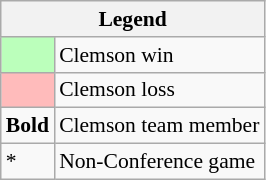<table class="wikitable" style="font-size:90%">
<tr>
<th colspan=2>Legend</th>
</tr>
<tr>
<td style="background:#bfb;"> </td>
<td>Clemson win</td>
</tr>
<tr>
<td style="background:#fbb;"> </td>
<td>Clemson loss</td>
</tr>
<tr>
<td><strong>Bold</strong></td>
<td>Clemson team member</td>
</tr>
<tr>
<td>*</td>
<td>Non-Conference game</td>
</tr>
</table>
